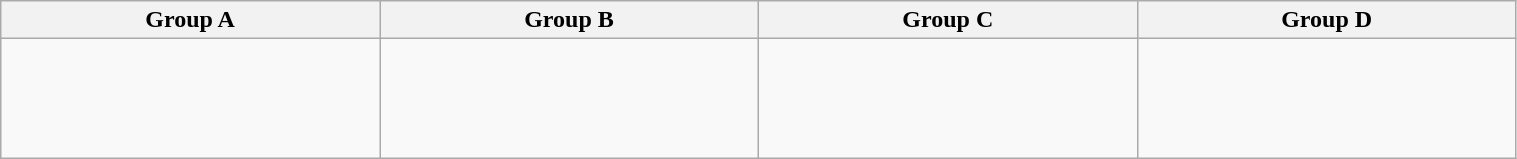<table class="wikitable" width=80%>
<tr>
<th width=25%>Group A</th>
<th width=25%>Group B</th>
<th width=25%>Group C</th>
<th width=25%>Group D</th>
</tr>
<tr>
<td><br><br>
<br>
<br>
</td>
<td><br><br>
<br>
<br> 
</td>
<td><br><br>
<br>
<br> 
</td>
<td><br><br>
<br>
<br>
</td>
</tr>
</table>
